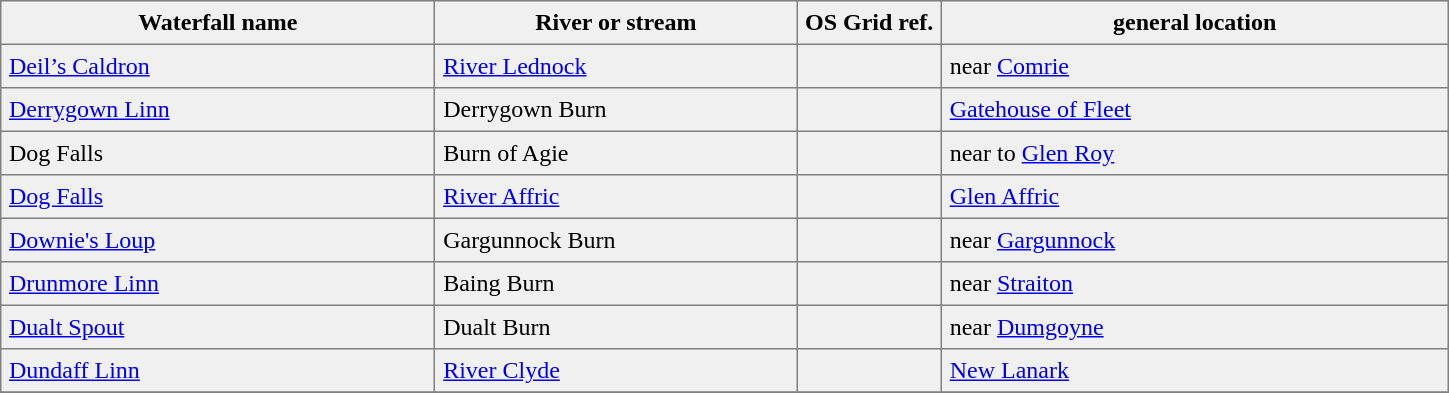<table border=1 cellspacing=0 cellpadding=5 style="border-collapse: collapse; background:#f0f0f0;">
<tr>
<th width=30%>Waterfall name</th>
<th width=25%>River or stream</th>
<th width=10%>OS Grid ref.</th>
<th width=35%>general location</th>
</tr>
<tr>
<td><a href='#'>Deil’s Caldron</a></td>
<td><a href='#'>River Lednock</a></td>
<td></td>
<td>near <a href='#'>Comrie</a></td>
</tr>
<tr>
<td><a href='#'>Derrygown Linn</a></td>
<td>Derrygown Burn</td>
<td></td>
<td><a href='#'>Gatehouse of Fleet</a></td>
</tr>
<tr>
<td>Dog Falls</td>
<td>Burn of Agie</td>
<td></td>
<td>near to <a href='#'>Glen Roy</a></td>
</tr>
<tr>
<td><a href='#'>Dog Falls</a></td>
<td><a href='#'>River Affric</a></td>
<td></td>
<td><a href='#'>Glen Affric</a></td>
</tr>
<tr>
<td><a href='#'>Downie's Loup</a></td>
<td>Gargunnock Burn</td>
<td></td>
<td>near <a href='#'>Gargunnock</a></td>
</tr>
<tr>
<td><a href='#'>Drunmore Linn</a></td>
<td>Baing Burn</td>
<td></td>
<td>near <a href='#'>Straiton</a></td>
</tr>
<tr>
<td><a href='#'>Dualt Spout</a></td>
<td>Dualt Burn</td>
<td></td>
<td>near <a href='#'>Dumgoyne</a></td>
</tr>
<tr>
<td><a href='#'>Dundaff Linn</a></td>
<td><a href='#'>River Clyde</a></td>
<td></td>
<td><a href='#'>New Lanark</a></td>
</tr>
<tr>
</tr>
</table>
